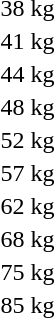<table>
<tr>
<td>38 kg</td>
<td></td>
<td></td>
<td></td>
</tr>
<tr>
<td rowspan=2>41 kg</td>
<td rowspan=2></td>
<td rowspan=2></td>
<td></td>
</tr>
<tr>
<td></td>
</tr>
<tr>
<td rowspan=2>44 kg</td>
<td rowspan=2></td>
<td rowspan=2></td>
<td></td>
</tr>
<tr>
<td></td>
</tr>
<tr>
<td rowspan=2>48 kg</td>
<td rowspan=2></td>
<td rowspan=2></td>
<td></td>
</tr>
<tr>
<td></td>
</tr>
<tr>
<td rowspan=2>52 kg</td>
<td rowspan=2></td>
<td rowspan=2></td>
<td></td>
</tr>
<tr>
<td></td>
</tr>
<tr>
<td rowspan=2>57 kg</td>
<td rowspan=2></td>
<td rowspan=2></td>
<td></td>
</tr>
<tr>
<td></td>
</tr>
<tr>
<td rowspan=2>62 kg</td>
<td rowspan=2></td>
<td rowspan=2></td>
<td></td>
</tr>
<tr>
<td></td>
</tr>
<tr>
<td rowspan=2>68 kg</td>
<td rowspan=2></td>
<td rowspan=2></td>
<td></td>
</tr>
<tr>
<td></td>
</tr>
<tr>
<td rowspan=2>75 kg</td>
<td rowspan=2></td>
<td rowspan=2></td>
<td></td>
</tr>
<tr>
<td></td>
</tr>
<tr>
<td rowspan=2>85 kg</td>
<td rowspan=2></td>
<td rowspan=2></td>
<td></td>
</tr>
<tr>
<td></td>
</tr>
</table>
